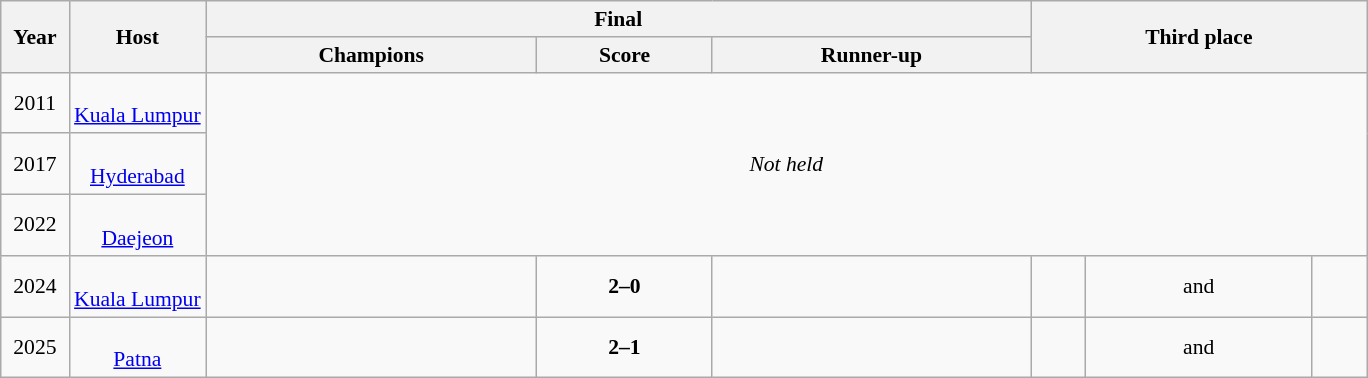<table class="wikitable" style="font-size:90%; text-align: center;">
<tr>
<th rowspan="2" width="5%">Year</th>
<th rowspan="2" width="10%">Host</th>
<th colspan="3">Final</th>
<th colspan="3" rowspan="2">Third place</th>
</tr>
<tr>
<th>Champions</th>
<th>Score</th>
<th>Runner-up</th>
</tr>
<tr>
<td>2011<br></td>
<td><br><a href='#'>Kuala Lumpur</a></td>
<td colspan="6" rowspan="3"><em>Not held</em></td>
</tr>
<tr>
<td>2017<br></td>
<td><br><a href='#'>Hyderabad</a></td>
</tr>
<tr>
<td>2022<br></td>
<td><br><a href='#'>Daejeon</a></td>
</tr>
<tr>
<td>2024<br></td>
<td><br><a href='#'>Kuala Lumpur</a></td>
<td></td>
<td><strong>2–0</strong></td>
<td></td>
<td></td>
<td>and</td>
<td></td>
</tr>
<tr>
<td>2025<br></td>
<td><br><a href='#'>Patna</a></td>
<td></td>
<td><strong>2–1</strong></td>
<td></td>
<td></td>
<td>and</td>
<td></td>
</tr>
</table>
